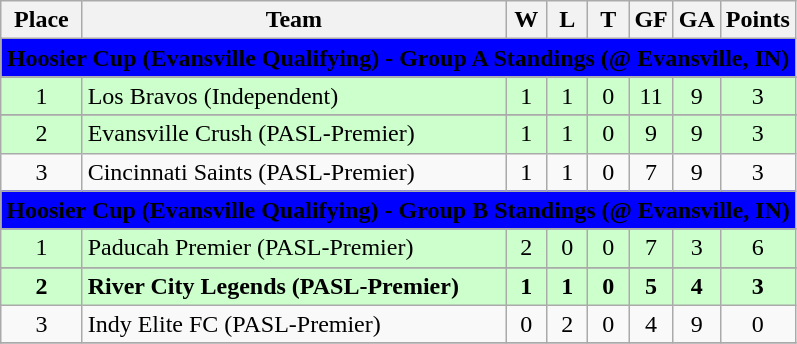<table class="wikitable" style="text-align: center;">
<tr>
<th>Place</th>
<th width="275">Team</th>
<th width="20">W</th>
<th width="20">L</th>
<th width="20">T</th>
<th width="20">GF</th>
<th width="20">GA</th>
<th width="25">Points</th>
</tr>
<tr>
<th style="background:blue;" colspan="9"><span>Hoosier Cup (Evansville Qualifying) - Group A Standings (@ Evansville, IN)</span></th>
</tr>
<tr>
</tr>
<tr style="background:#cfc;">
<td>1</td>
<td align=left>Los Bravos (Independent)</td>
<td>1</td>
<td>1</td>
<td>0</td>
<td>11</td>
<td>9</td>
<td>3</td>
</tr>
<tr>
</tr>
<tr style="background:#cfc;">
<td>2</td>
<td align=left>Evansville Crush (PASL-Premier)</td>
<td>1</td>
<td>1</td>
<td>0</td>
<td>9</td>
<td>9</td>
<td>3</td>
</tr>
<tr>
<td>3</td>
<td align=left>Cincinnati Saints (PASL-Premier)</td>
<td>1</td>
<td>1</td>
<td>0</td>
<td>7</td>
<td>9</td>
<td>3</td>
</tr>
<tr>
<th style="background:blue;" colspan="9"><span>Hoosier Cup (Evansville Qualifying) - Group B Standings (@ Evansville, IN)</span></th>
</tr>
<tr>
</tr>
<tr style="background:#cfc;">
<td>1</td>
<td align=left>Paducah Premier (PASL-Premier)</td>
<td>2</td>
<td>0</td>
<td>0</td>
<td>7</td>
<td>3</td>
<td>6</td>
</tr>
<tr>
</tr>
<tr style="background:#cfc;">
<td><strong>2</strong></td>
<td align=left><strong>River City Legends (PASL-Premier)</strong></td>
<td><strong>1</strong></td>
<td><strong>1</strong></td>
<td><strong>0</strong></td>
<td><strong>5</strong></td>
<td><strong>4</strong></td>
<td><strong>3</strong></td>
</tr>
<tr>
<td>3</td>
<td align=left>Indy Elite FC (PASL-Premier)</td>
<td>0</td>
<td>2</td>
<td>0</td>
<td>4</td>
<td>9</td>
<td>0</td>
</tr>
<tr>
</tr>
</table>
